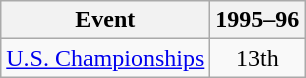<table class="wikitable" style="text-align:center">
<tr>
<th>Event</th>
<th>1995–96</th>
</tr>
<tr>
<td align=left><a href='#'>U.S. Championships</a></td>
<td>13th</td>
</tr>
</table>
